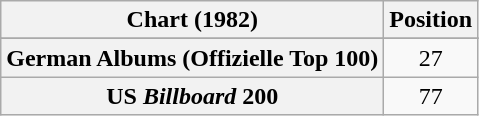<table class="wikitable plainrowheaders" style="text-align:center">
<tr>
<th scope="col">Chart (1982)</th>
<th scope="col">Position</th>
</tr>
<tr>
</tr>
<tr>
<th scope="row">German Albums (Offizielle Top 100)</th>
<td>27</td>
</tr>
<tr>
<th scope="row">US <em>Billboard</em> 200</th>
<td>77</td>
</tr>
</table>
